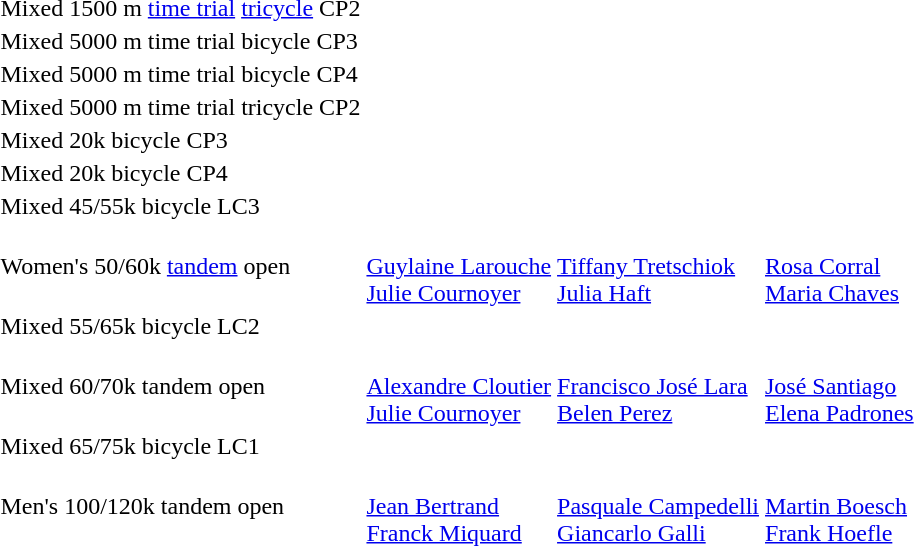<table>
<tr>
<td>Mixed 1500 m <a href='#'>time trial</a> <a href='#'>tricycle</a> CP2</td>
<td></td>
<td></td>
<td></td>
</tr>
<tr>
<td>Mixed 5000 m time trial bicycle CP3</td>
<td></td>
<td></td>
<td></td>
</tr>
<tr>
<td>Mixed 5000 m time trial bicycle CP4</td>
<td></td>
<td></td>
<td></td>
</tr>
<tr>
<td>Mixed 5000 m time trial tricycle CP2</td>
<td></td>
<td></td>
<td></td>
</tr>
<tr>
<td>Mixed 20k bicycle CP3</td>
<td></td>
<td></td>
<td></td>
</tr>
<tr>
<td>Mixed 20k bicycle CP4</td>
<td></td>
<td></td>
<td></td>
</tr>
<tr>
<td>Mixed 45/55k bicycle LC3</td>
<td></td>
<td></td>
<td></td>
</tr>
<tr>
<td>Women's 50/60k <a href='#'>tandem</a> open</td>
<td valign=top> <br> <a href='#'>Guylaine Larouche</a> <br> <a href='#'>Julie Cournoyer</a></td>
<td valign=top> <br> <a href='#'>Tiffany Tretschiok</a> <br> <a href='#'>Julia Haft</a></td>
<td valign=top> <br> <a href='#'>Rosa Corral</a> <br> <a href='#'>Maria Chaves</a></td>
</tr>
<tr>
<td>Mixed 55/65k bicycle LC2</td>
<td></td>
<td></td>
<td></td>
</tr>
<tr>
<td>Mixed 60/70k tandem open</td>
<td valign=top> <br> <a href='#'>Alexandre Cloutier</a> <br> <a href='#'>Julie Cournoyer</a></td>
<td valign=top> <br> <a href='#'>Francisco José Lara</a> <br> <a href='#'>Belen Perez</a></td>
<td valign=top> <br> <a href='#'>José Santiago</a> <br> <a href='#'>Elena Padrones</a></td>
</tr>
<tr>
<td>Mixed 65/75k bicycle LC1</td>
<td></td>
<td></td>
<td></td>
</tr>
<tr>
<td>Men's 100/120k tandem open</td>
<td valign=top> <br> <a href='#'>Jean Bertrand</a> <br> <a href='#'>Franck Miquard</a></td>
<td valign=top> <br> <a href='#'>Pasquale Campedelli</a> <br> <a href='#'>Giancarlo Galli</a></td>
<td valign=top> <br> <a href='#'>Martin Boesch</a> <br> <a href='#'>Frank Hoefle</a></td>
</tr>
</table>
